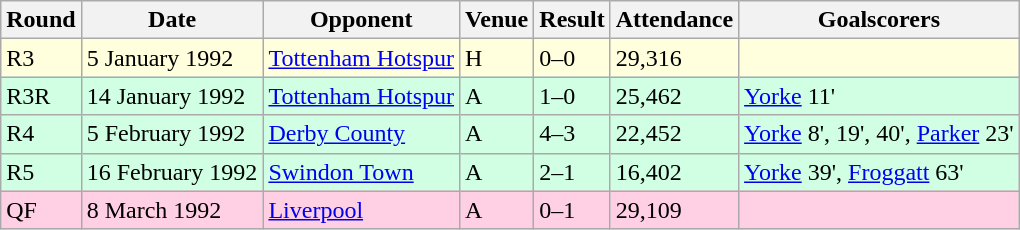<table class="wikitable">
<tr>
<th>Round</th>
<th>Date</th>
<th>Opponent</th>
<th>Venue</th>
<th>Result</th>
<th>Attendance</th>
<th>Goalscorers</th>
</tr>
<tr style="background-color: #ffffdd;">
<td>R3</td>
<td>5 January 1992</td>
<td><a href='#'>Tottenham Hotspur</a></td>
<td>H</td>
<td>0–0</td>
<td>29,316</td>
<td></td>
</tr>
<tr style="background-color: #d0ffe3;">
<td>R3R</td>
<td>14 January 1992</td>
<td><a href='#'>Tottenham Hotspur</a></td>
<td>A</td>
<td>1–0</td>
<td>25,462</td>
<td><a href='#'>Yorke</a> 11'</td>
</tr>
<tr style="background-color: #d0ffe3;">
<td>R4</td>
<td>5 February 1992</td>
<td><a href='#'>Derby County</a></td>
<td>A</td>
<td>4–3</td>
<td>22,452</td>
<td><a href='#'>Yorke</a> 8', 19', 40', <a href='#'>Parker</a> 23'</td>
</tr>
<tr style="background-color: #d0ffe3;">
<td>R5</td>
<td>16 February 1992</td>
<td><a href='#'>Swindon Town</a></td>
<td>A</td>
<td>2–1</td>
<td>16,402</td>
<td><a href='#'>Yorke</a> 39', <a href='#'>Froggatt</a> 63'</td>
</tr>
<tr style="background-color: #ffd0e3;">
<td>QF</td>
<td>8 March 1992</td>
<td><a href='#'>Liverpool</a></td>
<td>A</td>
<td>0–1</td>
<td>29,109</td>
<td></td>
</tr>
</table>
